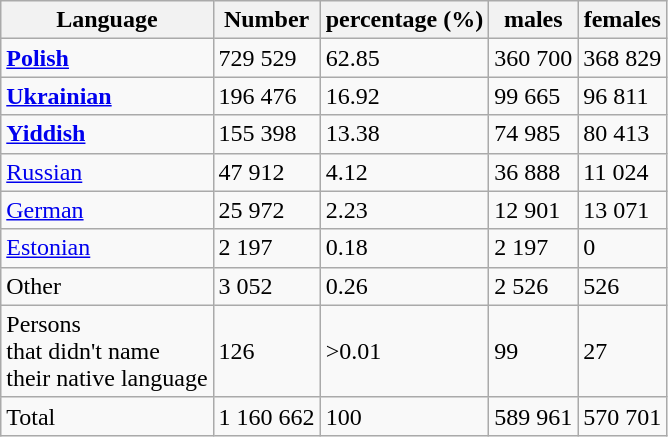<table align="center" class="wikitable plainlinks TablePager">
<tr>
<th>Language</th>
<th>Number</th>
<th>percentage (%)</th>
<th>males</th>
<th>females</th>
</tr>
<tr ---->
<td><strong><a href='#'>Polish</a></strong></td>
<td>729 529</td>
<td>62.85</td>
<td>360 700</td>
<td>368 829</td>
</tr>
<tr ---->
<td><strong><a href='#'>Ukrainian</a></strong></td>
<td>196 476</td>
<td>16.92</td>
<td>99 665</td>
<td>96 811</td>
</tr>
<tr ---->
<td><strong><a href='#'>Yiddish</a></strong></td>
<td>155 398</td>
<td>13.38</td>
<td>74 985</td>
<td>80 413</td>
</tr>
<tr ---->
<td><a href='#'>Russian</a></td>
<td>47 912</td>
<td>4.12</td>
<td>36 888</td>
<td>11 024</td>
</tr>
<tr ---->
<td><a href='#'>German</a></td>
<td>25 972</td>
<td>2.23</td>
<td>12 901</td>
<td>13 071</td>
</tr>
<tr ---->
<td><a href='#'>Estonian</a></td>
<td>2 197</td>
<td>0.18</td>
<td>2 197</td>
<td>0</td>
</tr>
<tr ---->
<td>Other</td>
<td>3 052</td>
<td>0.26</td>
<td>2 526</td>
<td>526</td>
</tr>
<tr ---->
<td>Persons <br>that didn't name<br> their native language</td>
<td>126</td>
<td>>0.01</td>
<td>99</td>
<td>27</td>
</tr>
<tr ---->
<td>Total</td>
<td>1 160 662</td>
<td>100</td>
<td>589 961</td>
<td>570 701</td>
</tr>
</table>
